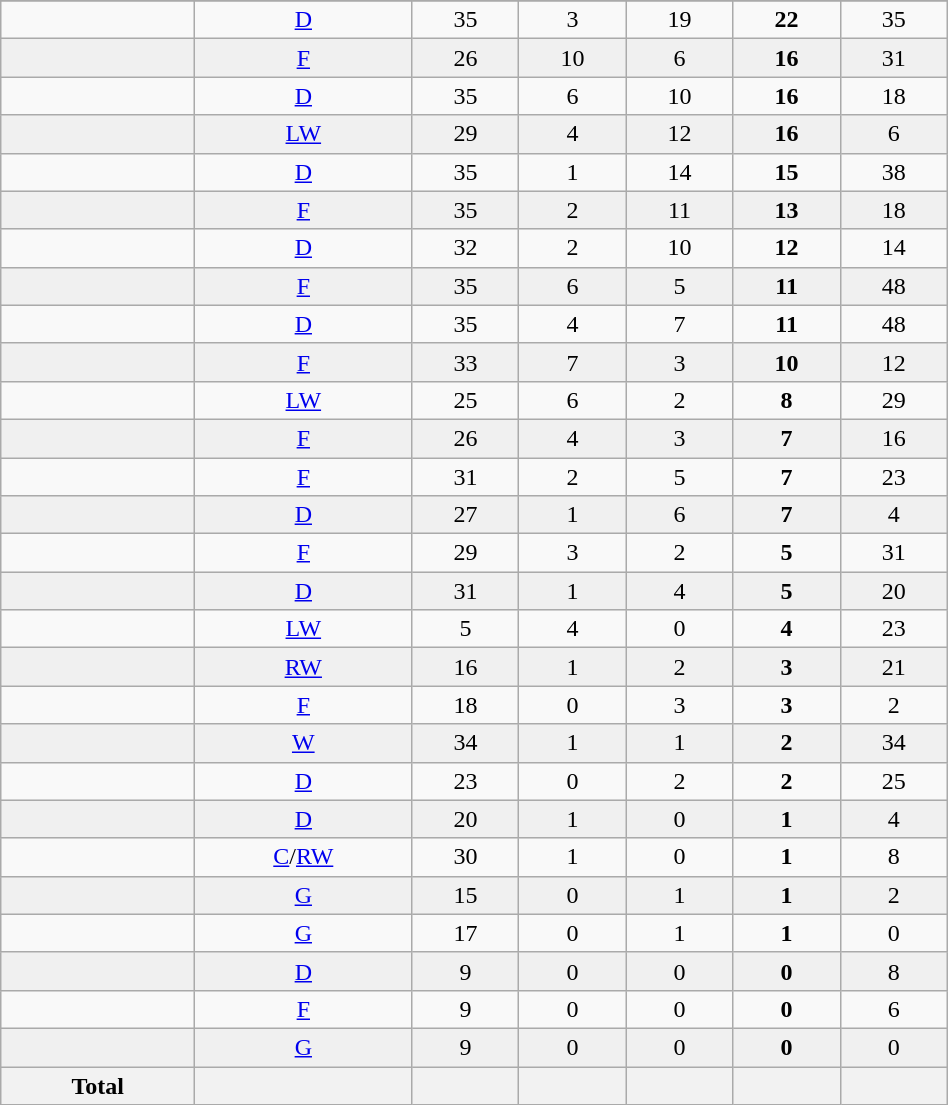<table class="wikitable sortable" width ="50%">
<tr align="center">
</tr>
<tr align="center" bgcolor="">
<td></td>
<td><a href='#'>D</a></td>
<td>35</td>
<td>3</td>
<td>19</td>
<td><strong>22</strong></td>
<td>35</td>
</tr>
<tr align="center" bgcolor="f0f0f0">
<td></td>
<td><a href='#'>F</a></td>
<td>26</td>
<td>10</td>
<td>6</td>
<td><strong>16</strong></td>
<td>31</td>
</tr>
<tr align="center" bgcolor="">
<td></td>
<td><a href='#'>D</a></td>
<td>35</td>
<td>6</td>
<td>10</td>
<td><strong>16</strong></td>
<td>18</td>
</tr>
<tr align="center" bgcolor="f0f0f0">
<td></td>
<td><a href='#'>LW</a></td>
<td>29</td>
<td>4</td>
<td>12</td>
<td><strong>16</strong></td>
<td>6</td>
</tr>
<tr align="center" bgcolor="">
<td></td>
<td><a href='#'>D</a></td>
<td>35</td>
<td>1</td>
<td>14</td>
<td><strong>15</strong></td>
<td>38</td>
</tr>
<tr align="center" bgcolor="f0f0f0">
<td></td>
<td><a href='#'>F</a></td>
<td>35</td>
<td>2</td>
<td>11</td>
<td><strong>13</strong></td>
<td>18</td>
</tr>
<tr align="center" bgcolor="">
<td></td>
<td><a href='#'>D</a></td>
<td>32</td>
<td>2</td>
<td>10</td>
<td><strong>12</strong></td>
<td>14</td>
</tr>
<tr align="center" bgcolor="f0f0f0">
<td></td>
<td><a href='#'>F</a></td>
<td>35</td>
<td>6</td>
<td>5</td>
<td><strong>11</strong></td>
<td>48</td>
</tr>
<tr align="center" bgcolor="">
<td></td>
<td><a href='#'>D</a></td>
<td>35</td>
<td>4</td>
<td>7</td>
<td><strong>11</strong></td>
<td>48</td>
</tr>
<tr align="center" bgcolor="f0f0f0">
<td></td>
<td><a href='#'>F</a></td>
<td>33</td>
<td>7</td>
<td>3</td>
<td><strong>10</strong></td>
<td>12</td>
</tr>
<tr align="center" bgcolor="">
<td></td>
<td><a href='#'>LW</a></td>
<td>25</td>
<td>6</td>
<td>2</td>
<td><strong>8</strong></td>
<td>29</td>
</tr>
<tr align="center" bgcolor="f0f0f0">
<td></td>
<td><a href='#'>F</a></td>
<td>26</td>
<td>4</td>
<td>3</td>
<td><strong>7</strong></td>
<td>16</td>
</tr>
<tr align="center" bgcolor="">
<td></td>
<td><a href='#'>F</a></td>
<td>31</td>
<td>2</td>
<td>5</td>
<td><strong>7</strong></td>
<td>23</td>
</tr>
<tr align="center" bgcolor="f0f0f0">
<td></td>
<td><a href='#'>D</a></td>
<td>27</td>
<td>1</td>
<td>6</td>
<td><strong>7</strong></td>
<td>4</td>
</tr>
<tr align="center" bgcolor="">
<td></td>
<td><a href='#'>F</a></td>
<td>29</td>
<td>3</td>
<td>2</td>
<td><strong>5</strong></td>
<td>31</td>
</tr>
<tr align="center" bgcolor="f0f0f0">
<td></td>
<td><a href='#'>D</a></td>
<td>31</td>
<td>1</td>
<td>4</td>
<td><strong>5</strong></td>
<td>20</td>
</tr>
<tr align="center" bgcolor="">
<td></td>
<td><a href='#'>LW</a></td>
<td>5</td>
<td>4</td>
<td>0</td>
<td><strong>4</strong></td>
<td>23</td>
</tr>
<tr align="center" bgcolor="f0f0f0">
<td></td>
<td><a href='#'>RW</a></td>
<td>16</td>
<td>1</td>
<td>2</td>
<td><strong>3</strong></td>
<td>21</td>
</tr>
<tr align="center" bgcolor="">
<td></td>
<td><a href='#'>F</a></td>
<td>18</td>
<td>0</td>
<td>3</td>
<td><strong>3</strong></td>
<td>2</td>
</tr>
<tr align="center" bgcolor="f0f0f0">
<td></td>
<td><a href='#'>W</a></td>
<td>34</td>
<td>1</td>
<td>1</td>
<td><strong>2</strong></td>
<td>34</td>
</tr>
<tr align="center" bgcolor="">
<td></td>
<td><a href='#'>D</a></td>
<td>23</td>
<td>0</td>
<td>2</td>
<td><strong>2</strong></td>
<td>25</td>
</tr>
<tr align="center" bgcolor="f0f0f0">
<td></td>
<td><a href='#'>D</a></td>
<td>20</td>
<td>1</td>
<td>0</td>
<td><strong>1</strong></td>
<td>4</td>
</tr>
<tr align="center" bgcolor="">
<td></td>
<td><a href='#'>C</a>/<a href='#'>RW</a></td>
<td>30</td>
<td>1</td>
<td>0</td>
<td><strong>1</strong></td>
<td>8</td>
</tr>
<tr align="center" bgcolor="f0f0f0">
<td></td>
<td><a href='#'>G</a></td>
<td>15</td>
<td>0</td>
<td>1</td>
<td><strong>1</strong></td>
<td>2</td>
</tr>
<tr align="center" bgcolor="">
<td></td>
<td><a href='#'>G</a></td>
<td>17</td>
<td>0</td>
<td>1</td>
<td><strong>1</strong></td>
<td>0</td>
</tr>
<tr align="center" bgcolor="f0f0f0">
<td></td>
<td><a href='#'>D</a></td>
<td>9</td>
<td>0</td>
<td>0</td>
<td><strong>0</strong></td>
<td>8</td>
</tr>
<tr align="center" bgcolor="">
<td></td>
<td><a href='#'>F</a></td>
<td>9</td>
<td>0</td>
<td>0</td>
<td><strong>0</strong></td>
<td>6</td>
</tr>
<tr align="center" bgcolor="f0f0f0">
<td></td>
<td><a href='#'>G</a></td>
<td>9</td>
<td>0</td>
<td>0</td>
<td><strong>0</strong></td>
<td>0</td>
</tr>
<tr>
<th>Total</th>
<th></th>
<th></th>
<th></th>
<th></th>
<th></th>
<th></th>
</tr>
</table>
